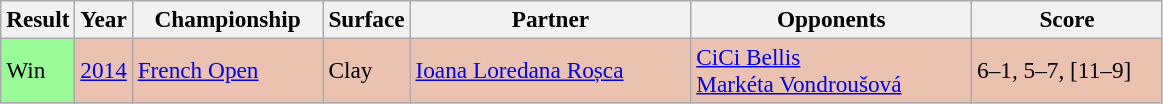<table class="sortable wikitable" style=font-size:97%>
<tr>
<th>Result</th>
<th>Year</th>
<th width=120>Championship</th>
<th>Surface</th>
<th width=180>Partner</th>
<th width=180>Opponents</th>
<th width=120 class="unsortable">Score</th>
</tr>
<tr style="background:#ebc2af;">
<td style="background:#98fb98;">Win</td>
<td><a href='#'>2014</a></td>
<td><a href='#'>French Open</a></td>
<td>Clay</td>
<td> <a href='#'>Ioana Loredana Roșca</a></td>
<td> <a href='#'>CiCi Bellis</a> <br>  <a href='#'>Markéta Vondroušová</a></td>
<td>6–1, 5–7, [11–9]</td>
</tr>
</table>
